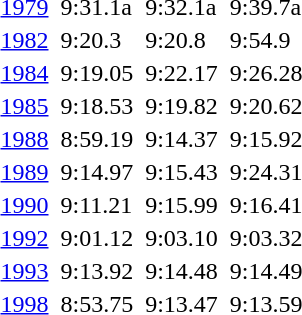<table>
<tr valign="top">
<td><a href='#'>1979</a><br></td>
<td></td>
<td>9:31.1a</td>
<td></td>
<td>9:32.1a</td>
<td></td>
<td>9:39.7a</td>
</tr>
<tr valign="top">
<td><a href='#'>1982</a><br></td>
<td></td>
<td>9:20.3</td>
<td></td>
<td>9:20.8</td>
<td></td>
<td>9:54.9</td>
</tr>
<tr valign="top">
<td><a href='#'>1984</a><br></td>
<td></td>
<td>9:19.05</td>
<td></td>
<td>9:22.17</td>
<td></td>
<td>9:26.28</td>
</tr>
<tr valign="top">
<td><a href='#'>1985</a><br></td>
<td></td>
<td>9:18.53</td>
<td></td>
<td>9:19.82</td>
<td></td>
<td>9:20.62</td>
</tr>
<tr valign="top">
<td><a href='#'>1988</a><br></td>
<td></td>
<td>8:59.19</td>
<td></td>
<td>9:14.37</td>
<td></td>
<td>9:15.92</td>
</tr>
<tr valign="top">
<td><a href='#'>1989</a><br></td>
<td></td>
<td>9:14.97</td>
<td></td>
<td>9:15.43</td>
<td></td>
<td>9:24.31</td>
</tr>
<tr valign="top">
<td><a href='#'>1990</a><br></td>
<td></td>
<td>9:11.21</td>
<td></td>
<td>9:15.99</td>
<td></td>
<td>9:16.41</td>
</tr>
<tr valign="top">
<td><a href='#'>1992</a><br></td>
<td></td>
<td>9:01.12</td>
<td></td>
<td>9:03.10</td>
<td></td>
<td>9:03.32</td>
</tr>
<tr valign="top">
<td><a href='#'>1993</a><br></td>
<td></td>
<td>9:13.92</td>
<td></td>
<td>9:14.48</td>
<td></td>
<td>9:14.49</td>
</tr>
<tr valign="top">
<td><a href='#'>1998</a><br></td>
<td></td>
<td>8:53.75</td>
<td></td>
<td>9:13.47</td>
<td></td>
<td>9:13.59</td>
</tr>
</table>
